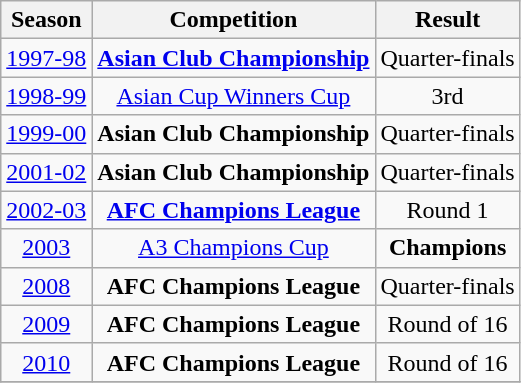<table class="wikitable" style="text-align: center;">
<tr>
<th>Season</th>
<th>Competition</th>
<th>Result</th>
</tr>
<tr>
<td><a href='#'>1997-98</a></td>
<td><strong><a href='#'>Asian Club Championship</a></strong></td>
<td>Quarter-finals</td>
</tr>
<tr>
<td><a href='#'>1998-99</a></td>
<td><a href='#'>Asian Cup Winners Cup</a></td>
<td>3rd</td>
</tr>
<tr>
<td><a href='#'>1999-00</a></td>
<td><strong>Asian Club Championship</strong></td>
<td>Quarter-finals</td>
</tr>
<tr>
<td><a href='#'>2001-02</a></td>
<td><strong>Asian Club Championship</strong></td>
<td>Quarter-finals</td>
</tr>
<tr>
<td><a href='#'>2002-03</a></td>
<td><strong><a href='#'>AFC Champions League</a></strong></td>
<td>Round 1</td>
</tr>
<tr>
<td><a href='#'>2003</a></td>
<td><a href='#'>A3 Champions Cup</a></td>
<td><strong>Champions</strong></td>
</tr>
<tr>
<td><a href='#'>2008</a></td>
<td><strong>AFC Champions League</strong></td>
<td>Quarter-finals</td>
</tr>
<tr>
<td><a href='#'>2009</a></td>
<td><strong>AFC Champions League</strong></td>
<td>Round of 16</td>
</tr>
<tr>
<td><a href='#'>2010</a></td>
<td><strong>AFC Champions League</strong></td>
<td>Round of 16</td>
</tr>
<tr>
</tr>
</table>
